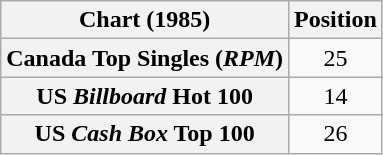<table class="wikitable sortable plainrowheaders" style="text-align:center">
<tr>
<th scope="col">Chart (1985)</th>
<th scope="col">Position</th>
</tr>
<tr>
<th scope="row">Canada Top Singles (<em>RPM</em>)</th>
<td>25</td>
</tr>
<tr>
<th scope="row">US <em>Billboard</em> Hot 100</th>
<td>14</td>
</tr>
<tr>
<th scope="row">US <em>Cash Box</em> Top 100</th>
<td>26</td>
</tr>
</table>
